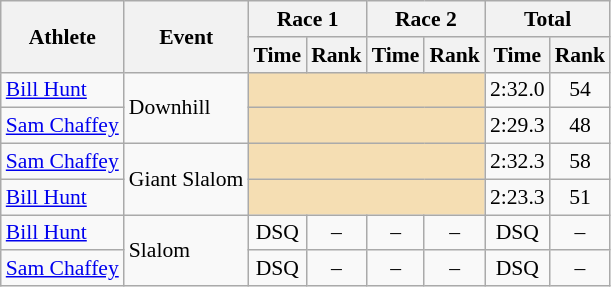<table class="wikitable" style="font-size:90%">
<tr>
<th rowspan="2">Athlete</th>
<th rowspan="2">Event</th>
<th colspan="2">Race 1</th>
<th colspan="2">Race 2</th>
<th colspan="2">Total</th>
</tr>
<tr>
<th>Time</th>
<th>Rank</th>
<th>Time</th>
<th>Rank</th>
<th>Time</th>
<th>Rank</th>
</tr>
<tr>
<td><a href='#'>Bill Hunt</a></td>
<td rowspan="2">Downhill</td>
<td colspan="4" bgcolor="wheat"></td>
<td align="center">2:32.0</td>
<td align="center">54</td>
</tr>
<tr>
<td><a href='#'>Sam Chaffey</a></td>
<td colspan="4" bgcolor="wheat"></td>
<td align="center">2:29.3</td>
<td align="center">48</td>
</tr>
<tr>
<td><a href='#'>Sam Chaffey</a></td>
<td rowspan="2">Giant Slalom</td>
<td colspan="4" bgcolor="wheat"></td>
<td align="center">2:32.3</td>
<td align="center">58</td>
</tr>
<tr>
<td><a href='#'>Bill Hunt</a></td>
<td colspan="4" bgcolor="wheat"></td>
<td align="center">2:23.3</td>
<td align="center">51</td>
</tr>
<tr>
<td><a href='#'>Bill Hunt</a></td>
<td rowspan="2">Slalom</td>
<td align="center">DSQ</td>
<td align="center">–</td>
<td align="center">–</td>
<td align="center">–</td>
<td align="center">DSQ</td>
<td align="center">–</td>
</tr>
<tr>
<td><a href='#'>Sam Chaffey</a></td>
<td align="center">DSQ</td>
<td align="center">–</td>
<td align="center">–</td>
<td align="center">–</td>
<td align="center">DSQ</td>
<td align="center">–</td>
</tr>
</table>
